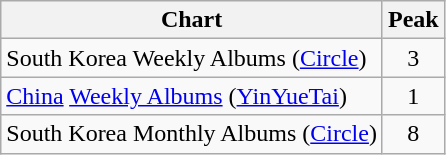<table class="wikitable">
<tr>
<th>Chart</th>
<th>Peak</th>
</tr>
<tr>
<td>South Korea Weekly Albums (<a href='#'>Circle</a>)</td>
<td style="text-align:center;">3</td>
</tr>
<tr>
<td><a href='#'>China</a> <a href='#'>Weekly Albums</a> (<a href='#'>YinYueTai</a>)</td>
<td style="text-align:center;">1</td>
</tr>
<tr>
<td>South Korea Monthly Albums (<a href='#'>Circle</a>)</td>
<td style="text-align:center;">8</td>
</tr>
</table>
